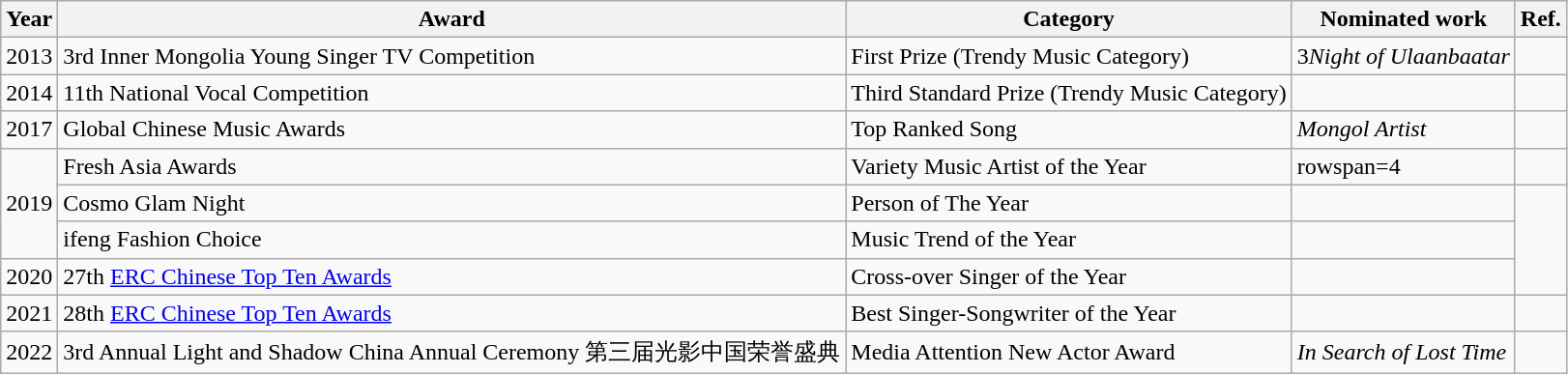<table class="wikitable">
<tr>
<th>Year</th>
<th>Award</th>
<th>Category</th>
<th>Nominated work</th>
<th>Ref.</th>
</tr>
<tr>
<td>2013</td>
<td>3rd Inner Mongolia Young Singer TV Competition</td>
<td>First Prize (Trendy Music Category)</td>
<td>3<em>Night of Ulaanbaatar</em></td>
<td></td>
</tr>
<tr>
<td>2014</td>
<td>11th National Vocal Competition</td>
<td>Third Standard Prize (Trendy Music Category)</td>
<td></td>
<td></td>
</tr>
<tr>
<td>2017</td>
<td>Global Chinese Music Awards</td>
<td>Top Ranked Song</td>
<td><em>Mongol Artist</em></td>
<td></td>
</tr>
<tr>
<td rowspan=3>2019</td>
<td>Fresh Asia Awards</td>
<td>Variety Music Artist of the Year</td>
<td>rowspan=4 </td>
<td></td>
</tr>
<tr>
<td>Cosmo Glam Night</td>
<td>Person of The Year</td>
<td></td>
</tr>
<tr>
<td>ifeng Fashion Choice</td>
<td>Music Trend of the Year</td>
<td></td>
</tr>
<tr>
<td>2020</td>
<td>27th <a href='#'>ERC Chinese Top Ten Awards</a></td>
<td>Cross-over Singer of the Year</td>
<td></td>
</tr>
<tr>
<td>2021</td>
<td>28th <a href='#'>ERC Chinese Top Ten Awards</a></td>
<td>Best Singer-Songwriter of the Year</td>
<td></td>
<td></td>
</tr>
<tr>
<td>2022</td>
<td>3rd Annual Light and Shadow China Annual Ceremony 第三届光影中国荣誉盛典</td>
<td>Media Attention New Actor Award</td>
<td><em>In Search of Lost Time</em></td>
<td></td>
</tr>
</table>
